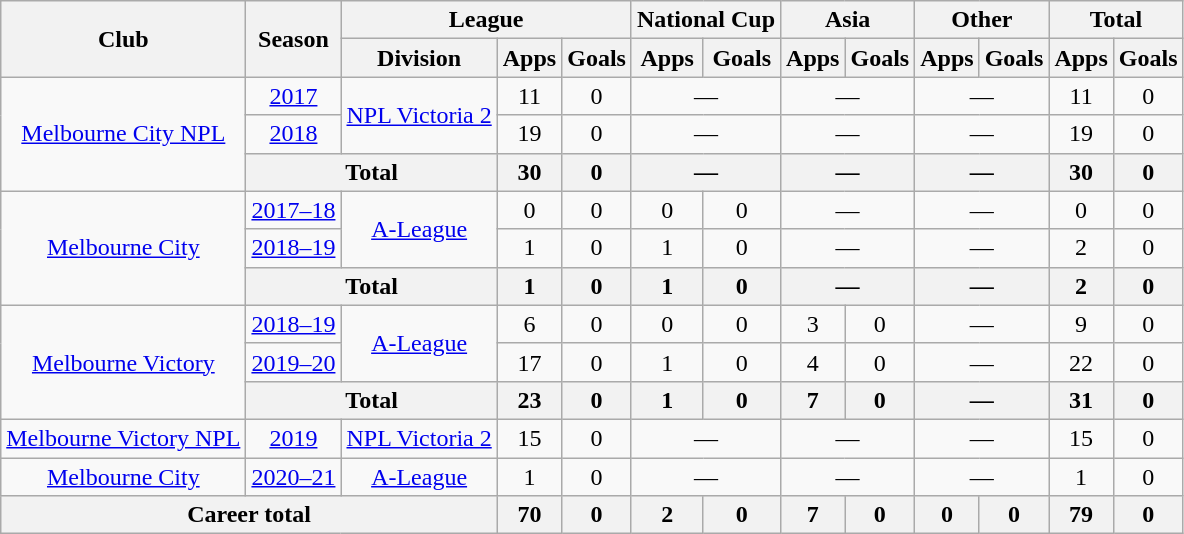<table class="wikitable" style="text-align:center">
<tr>
<th rowspan=2>Club</th>
<th rowspan=2>Season</th>
<th colspan=3>League</th>
<th colspan=2>National Cup</th>
<th colspan=2>Asia</th>
<th colspan=2>Other</th>
<th colspan=2>Total</th>
</tr>
<tr>
<th>Division</th>
<th>Apps</th>
<th>Goals</th>
<th>Apps</th>
<th>Goals</th>
<th>Apps</th>
<th>Goals</th>
<th>Apps</th>
<th>Goals</th>
<th>Apps</th>
<th>Goals</th>
</tr>
<tr>
<td rowspan="3"><a href='#'>Melbourne City NPL</a></td>
<td><a href='#'>2017</a></td>
<td rowspan="2"><a href='#'>NPL Victoria 2</a></td>
<td>11</td>
<td>0</td>
<td colspan="2">—</td>
<td colspan="2">—</td>
<td colspan="2">—</td>
<td>11</td>
<td>0</td>
</tr>
<tr>
<td><a href='#'>2018</a></td>
<td>19</td>
<td>0</td>
<td colspan="2">—</td>
<td colspan="2">—</td>
<td colspan="2">—</td>
<td>19</td>
<td>0</td>
</tr>
<tr>
<th colspan=2>Total</th>
<th>30</th>
<th>0</th>
<th colspan="2">—</th>
<th colspan="2">—</th>
<th colspan="2">—</th>
<th>30</th>
<th>0</th>
</tr>
<tr>
<td rowspan="3"><a href='#'>Melbourne City</a></td>
<td><a href='#'>2017–18</a></td>
<td rowspan="2"><a href='#'>A-League</a></td>
<td>0</td>
<td>0</td>
<td>0</td>
<td>0</td>
<td colspan="2">—</td>
<td colspan="2">—</td>
<td>0</td>
<td>0</td>
</tr>
<tr>
<td><a href='#'>2018–19</a></td>
<td>1</td>
<td>0</td>
<td>1</td>
<td>0</td>
<td colspan="2">—</td>
<td colspan="2">—</td>
<td>2</td>
<td>0</td>
</tr>
<tr>
<th colspan=2>Total</th>
<th>1</th>
<th>0</th>
<th>1</th>
<th>0</th>
<th colspan="2">—</th>
<th colspan="2">—</th>
<th>2</th>
<th>0</th>
</tr>
<tr>
<td rowspan="3"><a href='#'>Melbourne Victory</a></td>
<td><a href='#'>2018–19</a></td>
<td rowspan="2"><a href='#'>A-League</a></td>
<td>6</td>
<td>0</td>
<td>0</td>
<td>0</td>
<td>3</td>
<td>0</td>
<td colspan="2">—</td>
<td>9</td>
<td>0</td>
</tr>
<tr>
<td><a href='#'>2019–20</a></td>
<td>17</td>
<td>0</td>
<td>1</td>
<td>0</td>
<td>4</td>
<td>0</td>
<td colspan="2">—</td>
<td>22</td>
<td>0</td>
</tr>
<tr>
<th colspan=2>Total</th>
<th>23</th>
<th>0</th>
<th>1</th>
<th>0</th>
<th>7</th>
<th>0</th>
<th colspan="2">—</th>
<th>31</th>
<th>0</th>
</tr>
<tr>
<td><a href='#'>Melbourne Victory NPL</a></td>
<td><a href='#'>2019</a></td>
<td><a href='#'>NPL Victoria 2</a></td>
<td>15</td>
<td>0</td>
<td colspan="2">—</td>
<td colspan="2">—</td>
<td colspan="2">—</td>
<td>15</td>
<td>0</td>
</tr>
<tr>
<td><a href='#'>Melbourne City</a></td>
<td><a href='#'>2020–21</a></td>
<td><a href='#'>A-League</a></td>
<td>1</td>
<td>0</td>
<td colspan="2">—</td>
<td colspan="2">—</td>
<td colspan="2">—</td>
<td>1</td>
<td>0</td>
</tr>
<tr>
<th colspan=3>Career total</th>
<th>70</th>
<th>0</th>
<th>2</th>
<th>0</th>
<th>7</th>
<th>0</th>
<th>0</th>
<th>0</th>
<th>79</th>
<th>0</th>
</tr>
</table>
